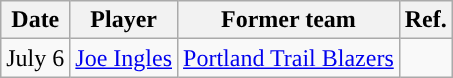<table class="wikitable sortable sortable" style="text-align: center">
<tr>
<th>Date</th>
<th>Player</th>
<th>Former team</th>
<th>Ref.</th>
</tr>
<tr>
<td>July 6</td>
<td><a href='#'>Joe Ingles</a></td>
<td><a href='#'>Portland Trail Blazers</a></td>
<td></td>
</tr>
</table>
